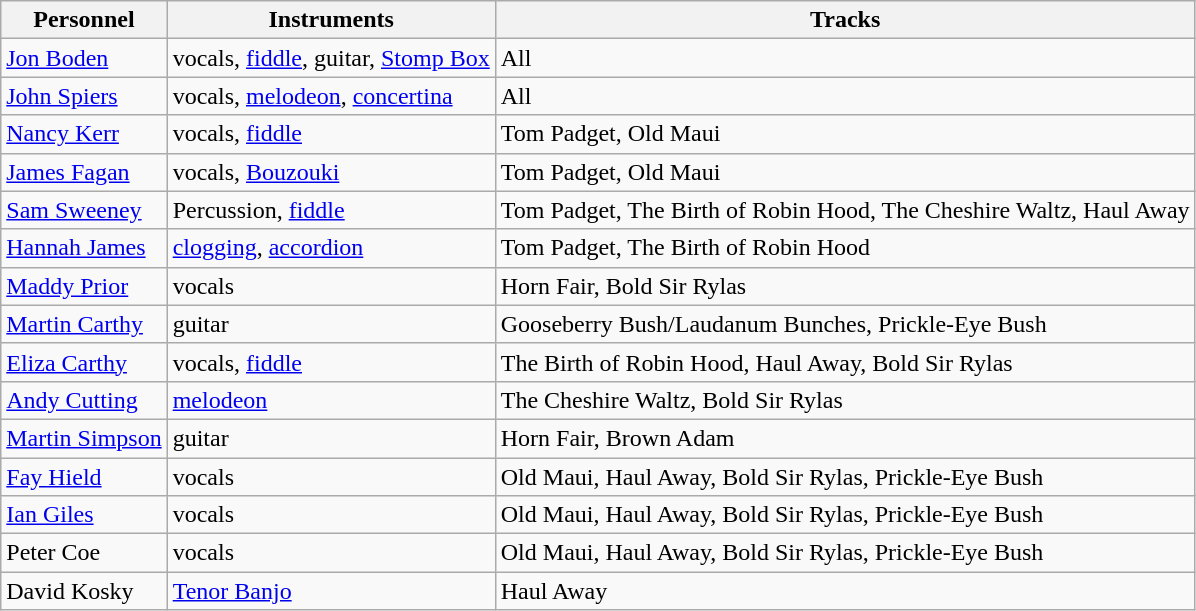<table class="wikitable">
<tr>
<th>Personnel</th>
<th>Instruments</th>
<th>Tracks</th>
</tr>
<tr>
<td><a href='#'>Jon Boden</a></td>
<td>vocals, <a href='#'>fiddle</a>, guitar, <a href='#'>Stomp Box</a></td>
<td>All</td>
</tr>
<tr>
<td><a href='#'>John Spiers</a></td>
<td>vocals, <a href='#'>melodeon</a>, <a href='#'>concertina</a></td>
<td>All</td>
</tr>
<tr>
<td><a href='#'>Nancy Kerr</a></td>
<td>vocals, <a href='#'>fiddle</a></td>
<td>Tom Padget, Old Maui</td>
</tr>
<tr>
<td><a href='#'>James Fagan</a></td>
<td>vocals, <a href='#'>Bouzouki</a></td>
<td>Tom Padget, Old Maui</td>
</tr>
<tr>
<td><a href='#'>Sam Sweeney</a></td>
<td>Percussion, <a href='#'>fiddle</a></td>
<td>Tom Padget, The Birth of Robin Hood, The Cheshire Waltz, Haul Away</td>
</tr>
<tr>
<td><a href='#'>Hannah James</a></td>
<td><a href='#'>clogging</a>, <a href='#'>accordion</a></td>
<td>Tom Padget, The Birth of Robin Hood</td>
</tr>
<tr>
<td><a href='#'>Maddy Prior</a></td>
<td>vocals</td>
<td>Horn Fair, Bold Sir Rylas</td>
</tr>
<tr>
<td><a href='#'>Martin Carthy</a></td>
<td>guitar</td>
<td>Gooseberry Bush/Laudanum Bunches, Prickle-Eye Bush</td>
</tr>
<tr>
<td><a href='#'>Eliza Carthy</a></td>
<td>vocals, <a href='#'>fiddle</a></td>
<td>The Birth of Robin Hood, Haul Away, Bold Sir Rylas</td>
</tr>
<tr>
<td><a href='#'>Andy Cutting</a></td>
<td><a href='#'>melodeon</a></td>
<td>The Cheshire Waltz, Bold Sir Rylas</td>
</tr>
<tr>
<td><a href='#'>Martin Simpson</a></td>
<td>guitar</td>
<td>Horn Fair, Brown Adam</td>
</tr>
<tr>
<td><a href='#'>Fay Hield</a></td>
<td>vocals</td>
<td>Old Maui, Haul Away, Bold Sir Rylas, Prickle-Eye Bush</td>
</tr>
<tr>
<td><a href='#'>Ian Giles</a></td>
<td>vocals</td>
<td>Old Maui, Haul Away, Bold Sir Rylas, Prickle-Eye Bush</td>
</tr>
<tr>
<td>Peter Coe</td>
<td>vocals</td>
<td>Old Maui, Haul Away, Bold Sir Rylas, Prickle-Eye Bush</td>
</tr>
<tr>
<td>David Kosky</td>
<td><a href='#'>Tenor Banjo</a></td>
<td>Haul Away</td>
</tr>
</table>
